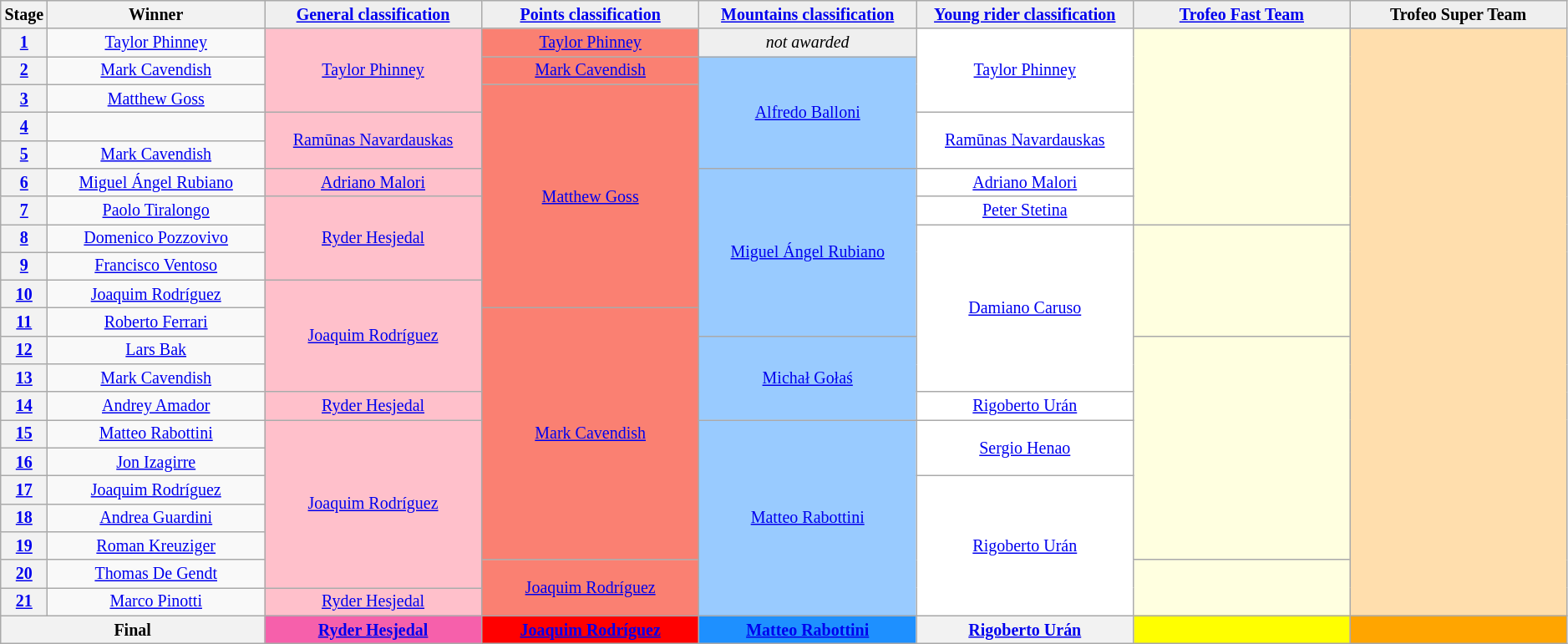<table class="wikitable" style="text-align: center; font-size:smaller;">
<tr style="background:#efefef;">
<th style="width:1%;">Stage</th>
<th style="width:14%;">Winner</th>
<th style="background:#efefef; width:14%;"><a href='#'>General classification</a><br></th>
<th style="background:#efefef; width:14%;"><a href='#'>Points classification</a><br></th>
<th style="background:#efefef; width:14%;"><a href='#'>Mountains classification</a><br></th>
<th style="background:#efefef; width:14%;"><a href='#'>Young rider classification</a><br></th>
<th style="background:#efefef; width:14%;"><a href='#'>Trofeo Fast Team</a></th>
<th style="background:#efefef; width:14%;">Trofeo Super Team</th>
</tr>
<tr>
<th><a href='#'>1</a></th>
<td><a href='#'>Taylor Phinney</a></td>
<td style="background:pink;" rowspan="3"><a href='#'>Taylor Phinney</a></td>
<td style="background:salmon"><a href='#'>Taylor Phinney</a></td>
<td style="background:#EFEFEF;"><em>not awarded</em></td>
<td style="background:white;" rowspan="3"><a href='#'>Taylor Phinney</a></td>
<td style="background:lightyellow;" rowspan=7></td>
<td style="background:navajowhite;" rowspan=21></td>
</tr>
<tr>
<th><a href='#'>2</a></th>
<td><a href='#'>Mark Cavendish</a></td>
<td style="background:salmon"><a href='#'>Mark Cavendish</a></td>
<td style="background:#99CBFF;" rowspan=4><a href='#'>Alfredo Balloni</a></td>
</tr>
<tr>
<th><a href='#'>3</a></th>
<td><a href='#'>Matthew Goss</a></td>
<td style="background:salmon" rowspan="8"><a href='#'>Matthew Goss</a></td>
</tr>
<tr>
<th><a href='#'>4</a></th>
<td></td>
<td style="background:pink;" rowspan="2"><a href='#'>Ramūnas Navardauskas</a></td>
<td style="background:white;" rowspan="2"><a href='#'>Ramūnas Navardauskas</a></td>
</tr>
<tr>
<th><a href='#'>5</a></th>
<td><a href='#'>Mark Cavendish</a></td>
</tr>
<tr>
<th><a href='#'>6</a></th>
<td><a href='#'>Miguel Ángel Rubiano</a></td>
<td style="background:pink;"><a href='#'>Adriano Malori</a></td>
<td style="background:#99CBFF;" rowspan="6"><a href='#'>Miguel Ángel Rubiano</a></td>
<td style="background:white;"><a href='#'>Adriano Malori</a></td>
</tr>
<tr>
<th><a href='#'>7</a></th>
<td><a href='#'>Paolo Tiralongo</a></td>
<td style="background:pink;" rowspan="3"><a href='#'>Ryder Hesjedal</a></td>
<td style="background:white;"><a href='#'>Peter Stetina</a></td>
</tr>
<tr>
<th><a href='#'>8</a></th>
<td><a href='#'>Domenico Pozzovivo</a></td>
<td style="background:white;" rowspan="6"><a href='#'>Damiano Caruso</a></td>
<td style="background:lightyellow;" rowspan="4"></td>
</tr>
<tr>
<th><a href='#'>9</a></th>
<td><a href='#'>Francisco Ventoso</a></td>
</tr>
<tr>
<th><a href='#'>10</a></th>
<td><a href='#'>Joaquim Rodríguez</a></td>
<td style="background:pink;" rowspan="4"><a href='#'>Joaquim Rodríguez</a></td>
</tr>
<tr>
<th><a href='#'>11</a></th>
<td><a href='#'>Roberto Ferrari</a></td>
<td style="background:salmon" rowspan="9"><a href='#'>Mark Cavendish</a></td>
</tr>
<tr>
<th><a href='#'>12</a></th>
<td><a href='#'>Lars Bak</a></td>
<td style="background:#99CBFF;" rowspan=3><a href='#'>Michał Gołaś</a></td>
<td style="background:lightyellow;" rowspan=8></td>
</tr>
<tr>
<th><a href='#'>13</a></th>
<td><a href='#'>Mark Cavendish</a></td>
</tr>
<tr>
<th><a href='#'>14</a></th>
<td><a href='#'>Andrey Amador</a></td>
<td style="background:pink;"><a href='#'>Ryder Hesjedal</a></td>
<td style="background:white;"><a href='#'>Rigoberto Urán</a></td>
</tr>
<tr>
<th><a href='#'>15</a></th>
<td><a href='#'>Matteo Rabottini</a></td>
<td style="background:pink" rowspan=6><a href='#'>Joaquim Rodríguez</a></td>
<td style="background:#99CBFF;" rowspan=7><a href='#'>Matteo Rabottini</a></td>
<td style="background:white;" rowspan=2><a href='#'>Sergio Henao</a></td>
</tr>
<tr>
<th><a href='#'>16</a></th>
<td><a href='#'>Jon Izagirre</a></td>
</tr>
<tr>
<th><a href='#'>17</a></th>
<td><a href='#'>Joaquim Rodríguez</a></td>
<td style="background:white;" rowspan=5><a href='#'>Rigoberto Urán</a></td>
</tr>
<tr>
<th><a href='#'>18</a></th>
<td><a href='#'>Andrea Guardini</a></td>
</tr>
<tr>
<th><a href='#'>19</a></th>
<td><a href='#'>Roman Kreuziger</a></td>
</tr>
<tr>
<th><a href='#'>20</a></th>
<td><a href='#'>Thomas De Gendt</a></td>
<td style="background:salmon" rowspan="2"><a href='#'>Joaquim Rodríguez</a></td>
<td style="background:lightyellow;" rowspan=2></td>
</tr>
<tr>
<th><a href='#'>21</a></th>
<td><a href='#'>Marco Pinotti</a></td>
<td style="background:pink"><a href='#'>Ryder Hesjedal</a></td>
</tr>
<tr>
<th colspan=2><strong>Final</strong></th>
<th style="background:#F660AB;"><a href='#'>Ryder Hesjedal</a></th>
<th style="background:red;"><a href='#'>Joaquim Rodríguez</a></th>
<th style="background:dodgerblue;"><a href='#'>Matteo Rabottini</a></th>
<th style="background:offwhite;"><a href='#'>Rigoberto Urán</a></th>
<th style="background:yellow;"></th>
<th style="background:orange;"></th>
</tr>
</table>
